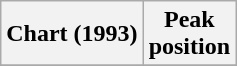<table class="wikitable plainrowheaders sortable">
<tr>
<th>Chart (1993)</th>
<th>Peak<br>position</th>
</tr>
<tr>
</tr>
</table>
